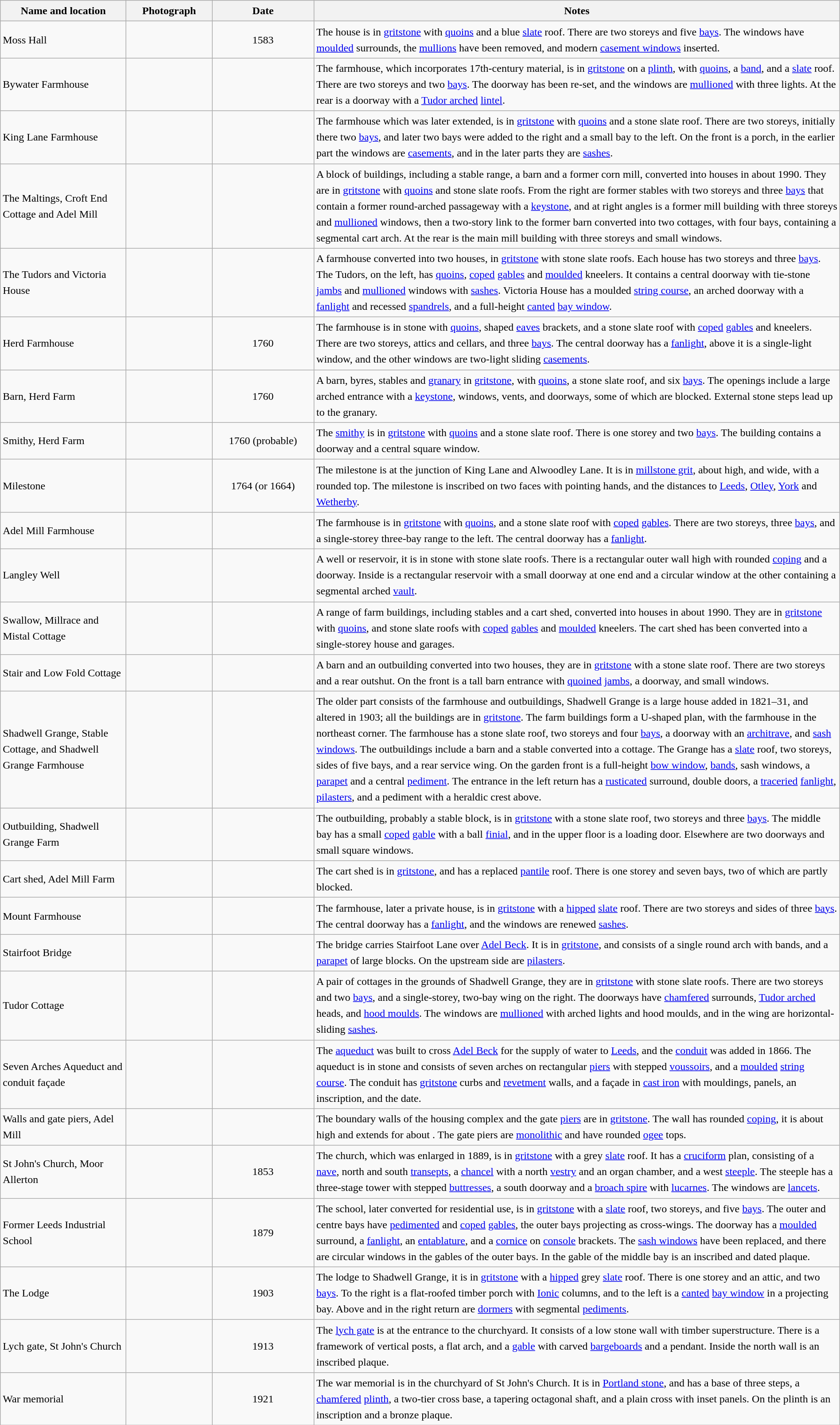<table class="wikitable sortable plainrowheaders" style="width:100%; border:0px; text-align:left; line-height:150%">
<tr>
<th scope="col"  style="width:150px">Name and location</th>
<th scope="col"  style="width:100px" class="unsortable">Photograph</th>
<th scope="col"  style="width:120px">Date</th>
<th scope="col"  style="width:650px" class="unsortable">Notes</th>
</tr>
<tr>
<td>Moss Hall<br><small></small></td>
<td></td>
<td align="center">1583</td>
<td>The house is in <a href='#'>gritstone</a> with <a href='#'>quoins</a> and a blue <a href='#'>slate</a> roof.  There are two storeys and five <a href='#'>bays</a>.  The windows have <a href='#'>moulded</a> surrounds, the <a href='#'>mullions</a> have been removed, and modern <a href='#'>casement windows</a> inserted.</td>
</tr>
<tr>
<td>Bywater Farmhouse<br><small></small></td>
<td></td>
<td align="center"></td>
<td>The farmhouse, which incorporates 17th-century material, is in <a href='#'>gritstone</a> on a <a href='#'>plinth</a>, with <a href='#'>quoins</a>, a <a href='#'>band</a>, and a <a href='#'>slate</a> roof. There are two storeys and two <a href='#'>bays</a>.  The doorway has been re-set, and the windows are <a href='#'>mullioned</a> with three lights.  At the rear is a doorway with a <a href='#'>Tudor arched</a> <a href='#'>lintel</a>.</td>
</tr>
<tr>
<td>King Lane Farmhouse<br><small></small></td>
<td></td>
<td align="center"></td>
<td>The farmhouse which was later extended, is in <a href='#'>gritstone</a> with <a href='#'>quoins</a> and a stone slate roof.  There are two storeys, initially there two <a href='#'>bays</a>, and later two bays were added to the right and a small bay to the left.  On the front is a porch, in the earlier part the windows are <a href='#'>casements</a>, and in the later parts they are <a href='#'>sashes</a>.</td>
</tr>
<tr>
<td>The Maltings, Croft End Cottage and Adel Mill<br><small></small></td>
<td></td>
<td align="center"></td>
<td>A block of buildings, including a stable range, a barn and a former corn mill, converted into houses in about 1990.  They are in <a href='#'>gritstone</a> with <a href='#'>quoins</a> and stone slate roofs.  From the right are former stables with two storeys and three <a href='#'>bays</a> that contain a former round-arched passageway with a <a href='#'>keystone</a>, and at right angles is a former mill building with three storeys and <a href='#'>mullioned</a> windows, then a two-story link to the former barn converted into two cottages, with four bays, containing a segmental cart arch.  At the rear is the main mill building with three storeys and small windows.</td>
</tr>
<tr>
<td>The Tudors and Victoria House<br><small></small></td>
<td></td>
<td align="center"></td>
<td>A farmhouse converted into two houses, in <a href='#'>gritstone</a> with stone slate roofs. Each house has two storeys and three <a href='#'>bays</a>.  The Tudors, on the left, has <a href='#'>quoins</a>, <a href='#'>coped</a> <a href='#'>gables</a> and <a href='#'>moulded</a> kneelers.  It contains a central doorway with tie-stone <a href='#'>jambs</a> and <a href='#'>mullioned</a> windows with <a href='#'>sashes</a>. Victoria House has a moulded <a href='#'>string course</a>, an arched doorway with a <a href='#'>fanlight</a> and recessed <a href='#'>spandrels</a>, and a full-height <a href='#'>canted</a> <a href='#'>bay window</a>.</td>
</tr>
<tr>
<td>Herd Farmhouse<br><small></small></td>
<td></td>
<td align="center">1760</td>
<td>The farmhouse is in stone with <a href='#'>quoins</a>, shaped <a href='#'>eaves</a> brackets, and a stone slate roof with <a href='#'>coped</a> <a href='#'>gables</a> and kneelers.  There are two storeys, attics and cellars, and three <a href='#'>bays</a>.  The central doorway has a <a href='#'>fanlight</a>, above it is a single-light window, and the other windows are two-light sliding <a href='#'>casements</a>.</td>
</tr>
<tr>
<td>Barn, Herd Farm<br><small></small></td>
<td></td>
<td align="center">1760</td>
<td>A barn, byres, stables and <a href='#'>granary</a> in <a href='#'>gritstone</a>, with <a href='#'>quoins</a>, a stone slate roof, and six <a href='#'>bays</a>.  The openings include a large arched entrance with a <a href='#'>keystone</a>, windows, vents, and doorways, some of which are blocked.  External stone steps lead up to the granary.</td>
</tr>
<tr>
<td>Smithy, Herd Farm<br><small></small></td>
<td></td>
<td align="center">1760 (probable)</td>
<td>The <a href='#'>smithy</a> is in <a href='#'>gritstone</a> with <a href='#'>quoins</a> and a stone slate roof.  There is one storey and two <a href='#'>bays</a>.  The building contains a doorway and a central square window.</td>
</tr>
<tr>
<td>Milestone<br><small></small></td>
<td></td>
<td align="center">1764 (or 1664)</td>
<td>The milestone is at the junction of King Lane and Alwoodley Lane.  It is in <a href='#'>millstone grit</a>, about  high, and  wide, with a rounded top.  The milestone is inscribed on two faces with pointing hands, and the distances to <a href='#'>Leeds</a>, <a href='#'>Otley</a>, <a href='#'>York</a> and <a href='#'>Wetherby</a>.</td>
</tr>
<tr>
<td>Adel Mill Farmhouse<br><small></small></td>
<td></td>
<td align="center"></td>
<td>The farmhouse is in <a href='#'>gritstone</a> with <a href='#'>quoins</a>, and a stone slate roof with <a href='#'>coped</a> <a href='#'>gables</a>.  There are two storeys, three <a href='#'>bays</a>, and a single-storey three-bay range to the left. The central doorway has a <a href='#'>fanlight</a>.</td>
</tr>
<tr>
<td>Langley Well<br><small></small></td>
<td></td>
<td align="center"></td>
<td>A well or reservoir, it is in stone with stone slate roofs.  There is a rectangular outer wall  high with rounded <a href='#'>coping</a> and a doorway.  Inside is a rectangular reservoir with a small doorway at one end and a circular window at the other containing a segmental arched <a href='#'>vault</a>.</td>
</tr>
<tr>
<td>Swallow, Millrace and Mistal Cottage<br><small></small></td>
<td></td>
<td align="center"></td>
<td>A range of farm buildings, including stables and a cart shed, converted into houses in about 1990.  They are in <a href='#'>gritstone</a> with <a href='#'>quoins</a>, and stone slate roofs with <a href='#'>coped</a> <a href='#'>gables</a> and <a href='#'>moulded</a> kneelers.  The cart shed has been converted into a single-storey house and garages.</td>
</tr>
<tr>
<td>Stair and Low Fold Cottage<br><small></small></td>
<td></td>
<td align="center"></td>
<td>A barn and an outbuilding converted into two houses, they are in <a href='#'>gritstone</a> with a stone slate roof.  There are two storeys and a rear outshut.  On the front is a tall barn entrance with <a href='#'>quoined</a> <a href='#'>jambs</a>, a doorway, and small windows.</td>
</tr>
<tr>
<td>Shadwell Grange, Stable Cottage, and Shadwell Grange Farmhouse<br><small></small></td>
<td></td>
<td align="center"></td>
<td>The older part consists of the farmhouse and outbuildings, Shadwell Grange is a large house added in 1821–31, and altered in 1903; all the buildings are in <a href='#'>gritstone</a>.  The farm buildings form a U-shaped plan, with the farmhouse in the northeast corner.  The farmhouse has a stone slate roof, two storeys and four <a href='#'>bays</a>, a doorway with an <a href='#'>architrave</a>, and <a href='#'>sash windows</a>.  The outbuildings include a barn and a stable converted into a cottage.  The Grange has a <a href='#'>slate</a> roof, two storeys, sides of five bays, and a rear service wing.  On the garden front is a full-height <a href='#'>bow window</a>, <a href='#'>bands</a>, sash windows, a <a href='#'>parapet</a> and a central <a href='#'>pediment</a>.  The entrance in the left return has a <a href='#'>rusticated</a> surround, double doors, a <a href='#'>traceried</a> <a href='#'>fanlight</a>, <a href='#'>pilasters</a>, and a pediment with a heraldic crest above.</td>
</tr>
<tr>
<td>Outbuilding, Shadwell Grange Farm<br><small></small></td>
<td></td>
<td align="center"></td>
<td>The outbuilding, probably a stable block, is in <a href='#'>gritstone</a> with a stone slate roof, two storeys and three <a href='#'>bays</a>.  The middle bay has a small <a href='#'>coped</a> <a href='#'>gable</a> with a ball <a href='#'>finial</a>, and in the upper floor is a loading door.  Elsewhere are two doorways and small square windows.</td>
</tr>
<tr>
<td>Cart shed, Adel Mill Farm<br><small></small></td>
<td></td>
<td align="center"></td>
<td>The cart shed is in <a href='#'>gritstone</a>, and has a replaced <a href='#'>pantile</a> roof.  There is one storey and seven bays, two of which are partly blocked.</td>
</tr>
<tr>
<td>Mount Farmhouse<br><small></small></td>
<td></td>
<td align="center"></td>
<td>The farmhouse, later a private house, is in <a href='#'>gritstone</a> with a <a href='#'>hipped</a> <a href='#'>slate</a> roof.  There are two storeys and sides of three <a href='#'>bays</a>.  The central doorway has a <a href='#'>fanlight</a>, and the windows are renewed <a href='#'>sashes</a>.</td>
</tr>
<tr>
<td>Stairfoot Bridge<br><small></small></td>
<td></td>
<td align="center"></td>
<td>The bridge carries Stairfoot Lane over <a href='#'>Adel Beck</a>.  It is in <a href='#'>gritstone</a>, and consists of a single round arch with bands, and a <a href='#'>parapet</a> of large blocks.  On the upstream side are <a href='#'>pilasters</a>.</td>
</tr>
<tr>
<td>Tudor Cottage<br><small></small></td>
<td></td>
<td align="center"></td>
<td>A pair of cottages in the grounds of Shadwell Grange, they are in <a href='#'>gritstone</a> with stone slate roofs.  There are two storeys and two <a href='#'>bays</a>, and a single-storey, two-bay wing on the right.  The doorways have <a href='#'>chamfered</a> surrounds, <a href='#'>Tudor arched</a> heads, and <a href='#'>hood moulds</a>.  The windows are <a href='#'>mullioned</a> with arched lights and hood moulds, and in the wing are horizontal-sliding <a href='#'>sashes</a>.</td>
</tr>
<tr>
<td>Seven Arches Aqueduct and conduit façade<br><small></small></td>
<td></td>
<td align="center"></td>
<td>The <a href='#'>aqueduct</a> was built to cross <a href='#'>Adel Beck</a> for the supply of water to <a href='#'>Leeds</a>, and the <a href='#'>conduit</a> was added in 1866.  The aqueduct is in stone and consists of seven arches on rectangular <a href='#'>piers</a> with stepped <a href='#'>voussoirs</a>, and a <a href='#'>moulded</a> <a href='#'>string course</a>.  The conduit has <a href='#'>gritstone</a> curbs and <a href='#'>revetment</a> walls, and a façade in <a href='#'>cast iron</a> with mouldings, panels, an inscription, and the date.</td>
</tr>
<tr>
<td>Walls and gate piers, Adel Mill<br><small></small></td>
<td></td>
<td align="center"></td>
<td>The boundary walls of the housing complex and the gate <a href='#'>piers</a> are in <a href='#'>gritstone</a>.  The wall has rounded <a href='#'>coping</a>, it is about  high and extends for about .  The gate piers are <a href='#'>monolithic</a> and have rounded <a href='#'>ogee</a> tops.</td>
</tr>
<tr>
<td>St John's Church, Moor Allerton<br><small></small></td>
<td></td>
<td align="center">1853</td>
<td>The church, which was enlarged in 1889, is in <a href='#'>gritstone</a> with a grey <a href='#'>slate</a> roof.  It has a <a href='#'>cruciform</a> plan, consisting of a <a href='#'>nave</a>, north and south <a href='#'>transepts</a>, a <a href='#'>chancel</a> with a north <a href='#'>vestry</a> and an organ chamber, and a west <a href='#'>steeple</a>.  The steeple has a three-stage tower with stepped <a href='#'>buttresses</a>, a south doorway and a <a href='#'>broach spire</a> with <a href='#'>lucarnes</a>.  The windows are <a href='#'>lancets</a>.</td>
</tr>
<tr>
<td>Former Leeds Industrial School<br><small></small></td>
<td></td>
<td align="center">1879</td>
<td>The school, later converted for residential use, is in <a href='#'>gritstone</a> with a <a href='#'>slate</a> roof, two storeys, and five <a href='#'>bays</a>.  The outer and centre bays have <a href='#'>pedimented</a> and <a href='#'>coped</a> <a href='#'>gables</a>, the outer bays projecting as cross-wings.  The doorway has a <a href='#'>moulded</a> surround, a <a href='#'>fanlight</a>, an <a href='#'>entablature</a>, and a <a href='#'>cornice</a> on <a href='#'>console</a> brackets.  The <a href='#'>sash windows</a> have been replaced, and there are circular windows in the gables of the outer bays.  In the gable of the middle bay is an inscribed and dated plaque.</td>
</tr>
<tr>
<td>The Lodge<br><small></small></td>
<td></td>
<td align="center">1903</td>
<td>The lodge to Shadwell Grange, it is in <a href='#'>gritstone</a> with a <a href='#'>hipped</a> grey <a href='#'>slate</a> roof. There is one storey and an attic, and two <a href='#'>bays</a>.  To the right is a flat-roofed timber porch with <a href='#'>Ionic</a> columns, and to the left is a <a href='#'>canted</a> <a href='#'>bay window</a> in a projecting bay.  Above and in the right return are <a href='#'>dormers</a> with segmental <a href='#'>pediments</a>.</td>
</tr>
<tr>
<td>Lych gate, St John's Church<br><small></small></td>
<td></td>
<td align="center">1913</td>
<td>The <a href='#'>lych gate</a> is at the entrance to the churchyard.  It consists of a low stone wall with timber superstructure.  There is a framework of vertical posts, a flat arch, and a <a href='#'>gable</a> with carved <a href='#'>bargeboards</a> and a pendant. Inside the north wall is an inscribed plaque.</td>
</tr>
<tr>
<td>War memorial<br><small></small></td>
<td></td>
<td align="center">1921</td>
<td>The war memorial is in the churchyard of St John's Church.  It is in <a href='#'>Portland stone</a>, and has a base of three steps, a <a href='#'>chamfered</a> <a href='#'>plinth</a>, a two-tier cross base, a tapering octagonal shaft, and a plain cross with inset panels.  On the plinth is an inscription and a bronze plaque.</td>
</tr>
<tr>
</tr>
</table>
